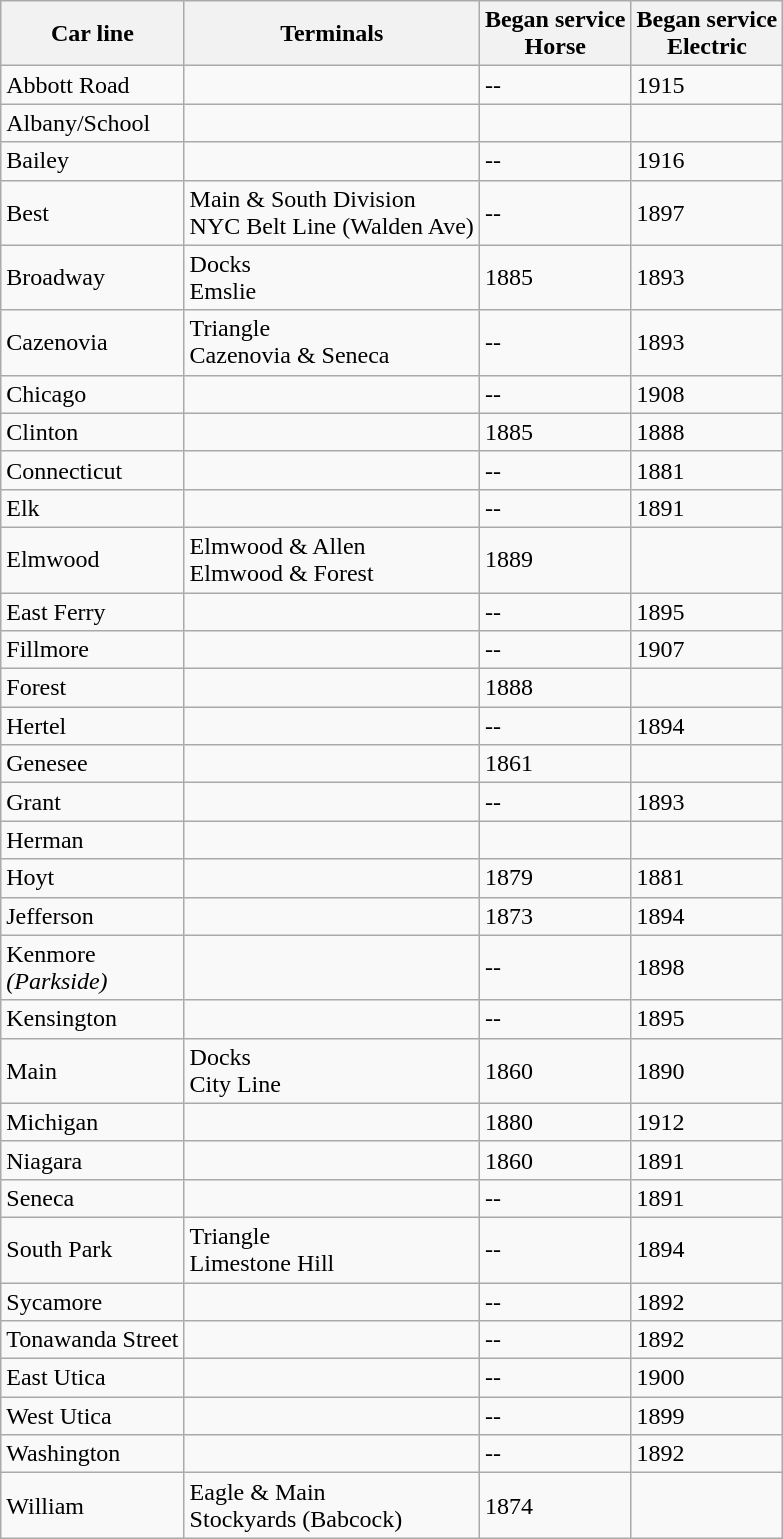<table class="wikitable" border="1">
<tr>
<th>Car line</th>
<th>Terminals</th>
<th>Began service<br>Horse</th>
<th>Began service<br>Electric</th>
</tr>
<tr>
<td>Abbott Road</td>
<td></td>
<td>--</td>
<td>1915</td>
</tr>
<tr>
<td>Albany/School</td>
<td></td>
<td></td>
<td></td>
</tr>
<tr>
<td>Bailey</td>
<td></td>
<td>--</td>
<td>1916</td>
</tr>
<tr>
<td>Best</td>
<td>Main & South Division<br>NYC Belt Line (Walden Ave)</td>
<td>--</td>
<td>1897</td>
</tr>
<tr>
<td>Broadway</td>
<td>Docks<br>Emslie</td>
<td>1885</td>
<td>1893</td>
</tr>
<tr>
<td>Cazenovia</td>
<td>Triangle<br>Cazenovia & Seneca</td>
<td>--</td>
<td>1893</td>
</tr>
<tr>
<td>Chicago</td>
<td></td>
<td>--</td>
<td>1908</td>
</tr>
<tr>
<td>Clinton</td>
<td></td>
<td>1885</td>
<td>1888</td>
</tr>
<tr>
<td>Connecticut</td>
<td></td>
<td>--</td>
<td>1881</td>
</tr>
<tr>
<td>Elk</td>
<td></td>
<td>--</td>
<td>1891</td>
</tr>
<tr>
<td>Elmwood</td>
<td>Elmwood & Allen <br>Elmwood & Forest</td>
<td>1889</td>
<td></td>
</tr>
<tr>
<td>East Ferry</td>
<td></td>
<td>--</td>
<td>1895</td>
</tr>
<tr>
<td>Fillmore</td>
<td></td>
<td>--</td>
<td>1907</td>
</tr>
<tr>
<td>Forest</td>
<td></td>
<td>1888</td>
<td></td>
</tr>
<tr>
<td>Hertel</td>
<td></td>
<td>--</td>
<td>1894</td>
</tr>
<tr>
<td>Genesee</td>
<td></td>
<td>1861</td>
<td></td>
</tr>
<tr>
<td>Grant</td>
<td></td>
<td>--</td>
<td>1893</td>
</tr>
<tr>
<td>Herman</td>
<td></td>
<td></td>
<td></td>
</tr>
<tr>
<td>Hoyt</td>
<td></td>
<td>1879</td>
<td>1881</td>
</tr>
<tr>
<td>Jefferson</td>
<td></td>
<td>1873</td>
<td>1894</td>
</tr>
<tr>
<td>Kenmore<br><em>(Parkside)</em></td>
<td></td>
<td>--</td>
<td>1898</td>
</tr>
<tr>
<td>Kensington</td>
<td></td>
<td>--</td>
<td>1895</td>
</tr>
<tr>
<td>Main</td>
<td>Docks<br>City Line</td>
<td>1860</td>
<td>1890</td>
</tr>
<tr>
<td>Michigan</td>
<td></td>
<td>1880</td>
<td>1912</td>
</tr>
<tr>
<td>Niagara</td>
<td></td>
<td>1860</td>
<td>1891</td>
</tr>
<tr>
<td>Seneca</td>
<td></td>
<td>--</td>
<td>1891</td>
</tr>
<tr>
<td>South Park</td>
<td>Triangle<br>Limestone Hill</td>
<td>--</td>
<td>1894</td>
</tr>
<tr>
<td>Sycamore</td>
<td></td>
<td>--</td>
<td>1892</td>
</tr>
<tr>
<td>Tonawanda Street</td>
<td></td>
<td>--</td>
<td>1892</td>
</tr>
<tr>
<td>East Utica</td>
<td></td>
<td>--</td>
<td>1900</td>
</tr>
<tr>
<td>West Utica</td>
<td></td>
<td>--</td>
<td>1899</td>
</tr>
<tr>
<td>Washington</td>
<td></td>
<td>--</td>
<td>1892</td>
</tr>
<tr>
<td>William</td>
<td>Eagle & Main<br>Stockyards (Babcock)</td>
<td>1874</td>
<td></td>
</tr>
</table>
